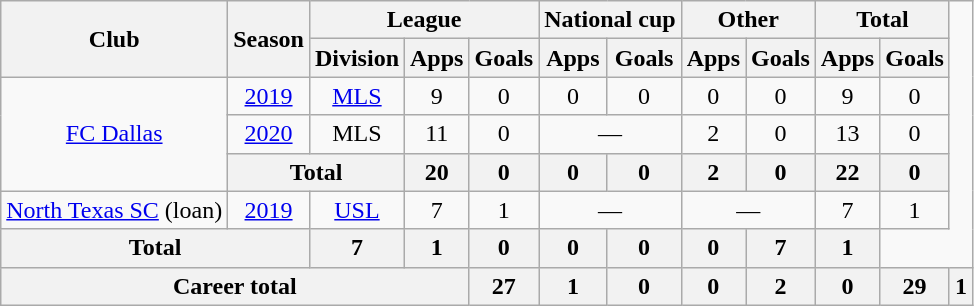<table class="wikitable" style="text-align:center">
<tr>
<th rowspan="2">Club</th>
<th rowspan="2">Season</th>
<th colspan="3">League</th>
<th colspan="2">National cup</th>
<th colspan="2">Other</th>
<th colspan="2">Total</th>
</tr>
<tr>
<th>Division</th>
<th>Apps</th>
<th>Goals</th>
<th>Apps</th>
<th>Goals</th>
<th>Apps</th>
<th>Goals</th>
<th>Apps</th>
<th>Goals</th>
</tr>
<tr>
<td rowspan="3"><a href='#'>FC Dallas</a></td>
<td><a href='#'>2019</a></td>
<td><a href='#'>MLS</a></td>
<td>9</td>
<td>0</td>
<td>0</td>
<td>0</td>
<td>0</td>
<td>0</td>
<td>9</td>
<td>0</td>
</tr>
<tr>
<td><a href='#'>2020</a></td>
<td>MLS</td>
<td>11</td>
<td>0</td>
<td colspan="2">—</td>
<td>2</td>
<td>0</td>
<td>13</td>
<td>0</td>
</tr>
<tr>
<th colspan="2">Total</th>
<th>20</th>
<th>0</th>
<th>0</th>
<th>0</th>
<th>2</th>
<th>0</th>
<th>22</th>
<th>0</th>
</tr>
<tr>
<td><a href='#'>North Texas SC</a> (loan)</td>
<td><a href='#'>2019</a></td>
<td><a href='#'>USL</a></td>
<td>7</td>
<td>1</td>
<td colspan="2">—</td>
<td colspan="2">—</td>
<td>7</td>
<td>1</td>
</tr>
<tr>
<th colspan="2">Total</th>
<th>7</th>
<th>1</th>
<th>0</th>
<th>0</th>
<th>0</th>
<th>0</th>
<th>7</th>
<th>1</th>
</tr>
<tr>
<th colspan="4">Career total</th>
<th>27</th>
<th>1</th>
<th>0</th>
<th>0</th>
<th>2</th>
<th>0</th>
<th>29</th>
<th>1</th>
</tr>
</table>
